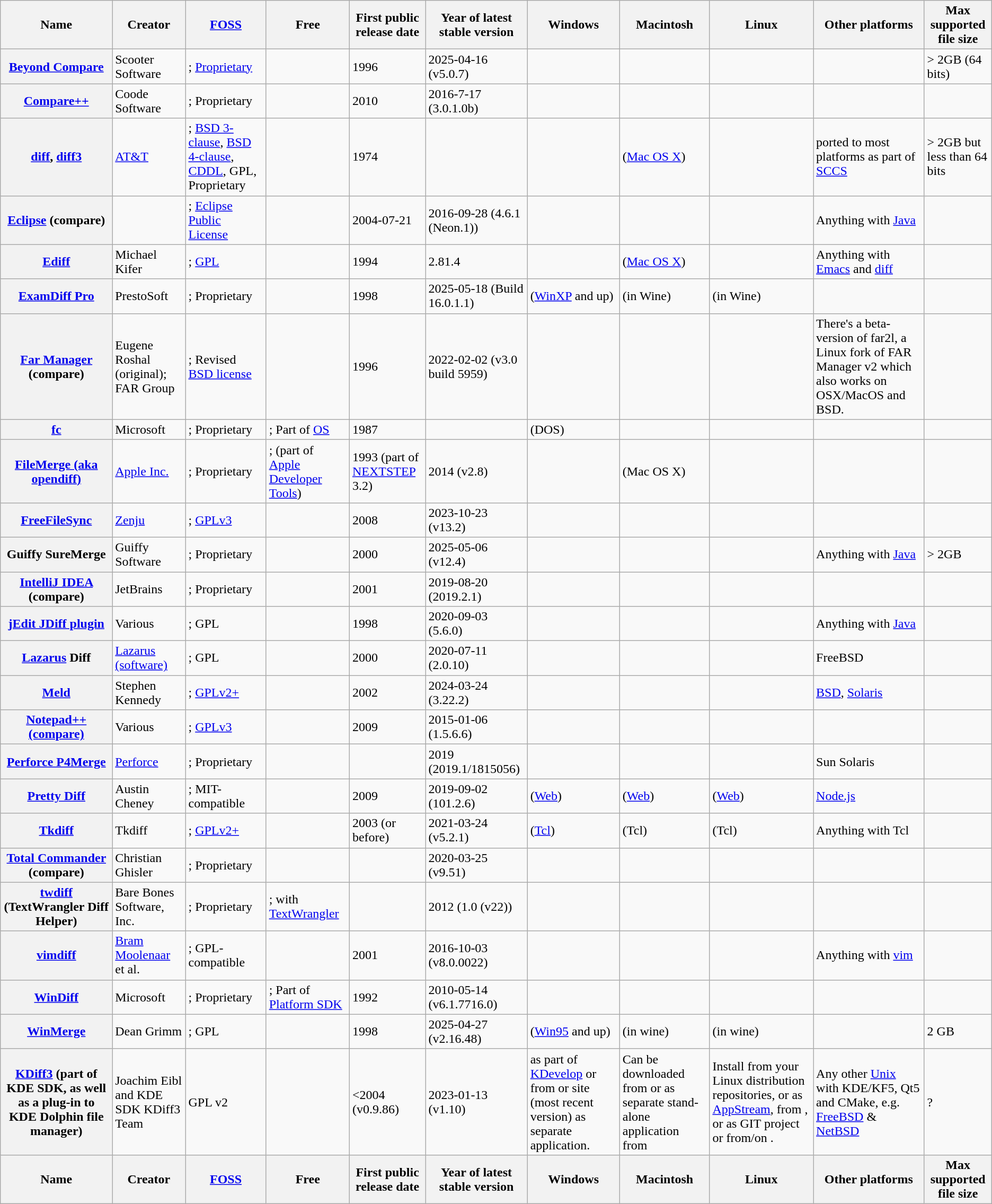<table class="wikitable sortable sort-under">
<tr>
<th>Name</th>
<th>Creator</th>
<th><a href='#'>FOSS</a></th>
<th>Free</th>
<th>First public release date</th>
<th>Year of latest stable version</th>
<th>Windows</th>
<th>Macintosh</th>
<th>Linux</th>
<th>Other platforms</th>
<th>Max supported file size</th>
</tr>
<tr>
<th><a href='#'>Beyond Compare</a></th>
<td>Scooter Software</td>
<td>; <a href='#'>Proprietary</a></td>
<td></td>
<td>1996</td>
<td>2025-04-16 (v5.0.7)</td>
<td></td>
<td></td>
<td></td>
<td></td>
<td>> 2GB (64 bits)</td>
</tr>
<tr>
<th><a href='#'>Compare++</a></th>
<td>Coode Software</td>
<td>; Proprietary</td>
<td></td>
<td>2010</td>
<td>2016-7-17 (3.0.1.0b)</td>
<td></td>
<td></td>
<td></td>
<td></td>
<td></td>
</tr>
<tr>
<th><a href='#'>diff</a>, <a href='#'>diff3</a></th>
<td><a href='#'>AT&T</a></td>
<td>; <a href='#'>BSD 3-clause</a>, <a href='#'>BSD 4-clause</a>, <a href='#'>CDDL</a>, GPL, Proprietary</td>
<td></td>
<td>1974</td>
<td></td>
<td></td>
<td> (<a href='#'>Mac OS X</a>)</td>
<td></td>
<td>ported to most platforms as part of <a href='#'>SCCS</a></td>
<td>> 2GB but less than 64 bits</td>
</tr>
<tr>
<th><a href='#'>Eclipse</a> (compare)</th>
<td></td>
<td>; <a href='#'>Eclipse Public License</a></td>
<td></td>
<td>2004-07-21</td>
<td>2016-09-28 (4.6.1 (Neon.1))</td>
<td></td>
<td></td>
<td></td>
<td>Anything with <a href='#'>Java</a></td>
<td></td>
</tr>
<tr>
<th><a href='#'>Ediff</a></th>
<td>Michael Kifer</td>
<td>; <a href='#'>GPL</a></td>
<td></td>
<td>1994</td>
<td>2.81.4</td>
<td></td>
<td> (<a href='#'>Mac OS X</a>)</td>
<td></td>
<td>Anything with <a href='#'>Emacs</a> and <a href='#'>diff</a></td>
<td></td>
</tr>
<tr>
<th><a href='#'>ExamDiff Pro</a></th>
<td>PrestoSoft</td>
<td>; Proprietary</td>
<td></td>
<td>1998</td>
<td>2025-05-18 (Build 16.0.1.1)</td>
<td> (<a href='#'>WinXP</a> and up)</td>
<td> (in Wine)</td>
<td> (in Wine)</td>
<td></td>
<td></td>
</tr>
<tr>
<th><a href='#'>Far Manager</a> (compare)</th>
<td>Eugene Roshal (original); FAR Group</td>
<td>; Revised <a href='#'>BSD license</a></td>
<td></td>
<td>1996</td>
<td>2022-02-02 (v3.0 build 5959)</td>
<td></td>
<td></td>
<td></td>
<td>There's a beta-version of far2l, a Linux fork of FAR Manager v2 which also works on OSX/MacOS and BSD.</td>
<td></td>
</tr>
<tr>
<th><a href='#'>fc</a></th>
<td>Microsoft</td>
<td>; Proprietary</td>
<td>; Part of <a href='#'>OS</a></td>
<td>1987</td>
<td></td>
<td> (DOS)</td>
<td></td>
<td></td>
<td></td>
<td></td>
</tr>
<tr>
<th><a href='#'>FileMerge (aka opendiff)</a></th>
<td><a href='#'>Apple Inc.</a></td>
<td>; Proprietary</td>
<td>; (part of <a href='#'>Apple Developer Tools</a>)</td>
<td>1993 (part of <a href='#'>NEXTSTEP</a> 3.2)</td>
<td>2014 (v2.8)</td>
<td></td>
<td> (Mac OS X)</td>
<td></td>
<td></td>
<td></td>
</tr>
<tr>
<th><a href='#'>FreeFileSync</a></th>
<td><a href='#'>Zenju</a></td>
<td>; <a href='#'>GPLv3</a></td>
<td></td>
<td>2008</td>
<td>2023-10-23 (v13.2)</td>
<td></td>
<td></td>
<td></td>
<td></td>
<td></td>
</tr>
<tr>
<th>Guiffy SureMerge</th>
<td>Guiffy Software</td>
<td>; Proprietary</td>
<td></td>
<td>2000</td>
<td>2025-05-06 (v12.4)</td>
<td></td>
<td></td>
<td></td>
<td>Anything with <a href='#'>Java</a></td>
<td>> 2GB</td>
</tr>
<tr>
<th><a href='#'>IntelliJ IDEA</a> (compare)</th>
<td>JetBrains</td>
<td>; Proprietary</td>
<td></td>
<td>2001</td>
<td>2019-08-20 (2019.2.1)</td>
<td></td>
<td></td>
<td></td>
<td></td>
<td></td>
</tr>
<tr>
<th><a href='#'>jEdit JDiff plugin</a></th>
<td>Various</td>
<td>; GPL</td>
<td></td>
<td>1998</td>
<td>2020-09-03 (5.6.0)</td>
<td></td>
<td></td>
<td></td>
<td>Anything with <a href='#'>Java</a></td>
<td></td>
</tr>
<tr>
<th><a href='#'>Lazarus</a> Diff</th>
<td><a href='#'>Lazarus (software)</a></td>
<td>; GPL</td>
<td></td>
<td>2000</td>
<td>2020-07-11 (2.0.10)</td>
<td></td>
<td></td>
<td></td>
<td>FreeBSD</td>
<td></td>
</tr>
<tr>
<th><a href='#'>Meld</a></th>
<td>Stephen Kennedy</td>
<td>; <a href='#'>GPLv2+</a></td>
<td></td>
<td>2002</td>
<td>2024-03-24 (3.22.2)</td>
<td></td>
<td></td>
<td></td>
<td><a href='#'>BSD</a>, <a href='#'>Solaris</a></td>
<td></td>
</tr>
<tr>
<th><a href='#'>Notepad++ (compare)</a></th>
<td>Various</td>
<td>; <a href='#'>GPLv3</a></td>
<td></td>
<td>2009</td>
<td>2015-01-06 (1.5.6.6)</td>
<td></td>
<td></td>
<td></td>
<td></td>
<td></td>
</tr>
<tr>
<th><a href='#'>Perforce P4Merge</a></th>
<td><a href='#'>Perforce</a></td>
<td>; Proprietary</td>
<td></td>
<td></td>
<td>2019 (2019.1/1815056)</td>
<td></td>
<td></td>
<td></td>
<td>Sun Solaris</td>
<td></td>
</tr>
<tr>
<th><a href='#'>Pretty Diff</a></th>
<td>Austin Cheney</td>
<td>; MIT-compatible</td>
<td></td>
<td>2009</td>
<td>2019-09-02 (101.2.6)</td>
<td> (<a href='#'>Web</a>)</td>
<td> (<a href='#'>Web</a>)</td>
<td> (<a href='#'>Web</a>)</td>
<td><a href='#'>Node.js</a></td>
<td></td>
</tr>
<tr>
<th><a href='#'>Tkdiff</a></th>
<td>Tkdiff</td>
<td>; <a href='#'>GPLv2+</a></td>
<td></td>
<td>2003 (or before)</td>
<td>2021-03-24 (v5.2.1)</td>
<td> (<a href='#'>Tcl</a>)</td>
<td> (Tcl)</td>
<td> (Tcl)</td>
<td>Anything with Tcl</td>
<td></td>
</tr>
<tr>
<th><a href='#'>Total Commander</a> (compare)</th>
<td>Christian Ghisler</td>
<td>; Proprietary</td>
<td></td>
<td></td>
<td>2020-03-25 (v9.51)</td>
<td></td>
<td></td>
<td></td>
<td></td>
<td></td>
</tr>
<tr>
<th><a href='#'>twdiff</a> (TextWrangler Diff Helper)</th>
<td>Bare Bones Software, Inc.</td>
<td>; Proprietary</td>
<td>; with <a href='#'>TextWrangler</a></td>
<td></td>
<td>2012 (1.0 (v22))</td>
<td></td>
<td></td>
<td></td>
<td></td>
<td></td>
</tr>
<tr>
<th><a href='#'>vimdiff</a></th>
<td><a href='#'>Bram Moolenaar</a> et al.</td>
<td>; GPL-compatible</td>
<td></td>
<td>2001</td>
<td>2016-10-03 (v8.0.0022)</td>
<td></td>
<td></td>
<td></td>
<td>Anything with <a href='#'>vim</a></td>
<td></td>
</tr>
<tr>
<th><a href='#'>WinDiff</a></th>
<td>Microsoft</td>
<td>; Proprietary</td>
<td>; Part of <a href='#'>Platform SDK</a></td>
<td>1992</td>
<td>2010-05-14 (v6.1.7716.0)</td>
<td></td>
<td></td>
<td></td>
<td></td>
<td></td>
</tr>
<tr>
<th><a href='#'>WinMerge</a></th>
<td>Dean Grimm</td>
<td>; GPL</td>
<td></td>
<td>1998</td>
<td>2025-04-27 (v2.16.48)</td>
<td> (<a href='#'>Win95</a> and up)</td>
<td> (in wine)</td>
<td> (in wine)</td>
<td></td>
<td>2 GB</td>
</tr>
<tr>
<th><a href='#'>KDiff3</a> (part of KDE SDK, as well as a plug-in to KDE Dolphin file manager)</th>
<td>Joachim Eibl and KDE SDK KDiff3 Team</td>
<td> GPL v2</td>
<td></td>
<td><2004 (v0.9.86)</td>
<td>2023-01-13  (v1.10)</td>
<td> as part of <a href='#'>KDevelop</a>  or from  or  site (most recent version) as separate application.</td>
<td> Can be downloaded from  or as separate stand-alone application from </td>
<td> Install from your Linux distribution repositories,  or as <a href='#'>AppStream</a>, from , or as GIT project  or from/on .</td>
<td>Any other <a href='#'>Unix</a> with KDE/KF5, Qt5 and CMake, e.g. <a href='#'>FreeBSD</a> & <a href='#'>NetBSD</a></td>
<td>?</td>
</tr>
<tr>
<th>Name</th>
<th>Creator</th>
<th><a href='#'>FOSS</a></th>
<th>Free</th>
<th>First public release date</th>
<th>Year of latest stable version</th>
<th>Windows</th>
<th>Macintosh</th>
<th>Linux</th>
<th>Other platforms</th>
<th>Max supported file size</th>
</tr>
</table>
